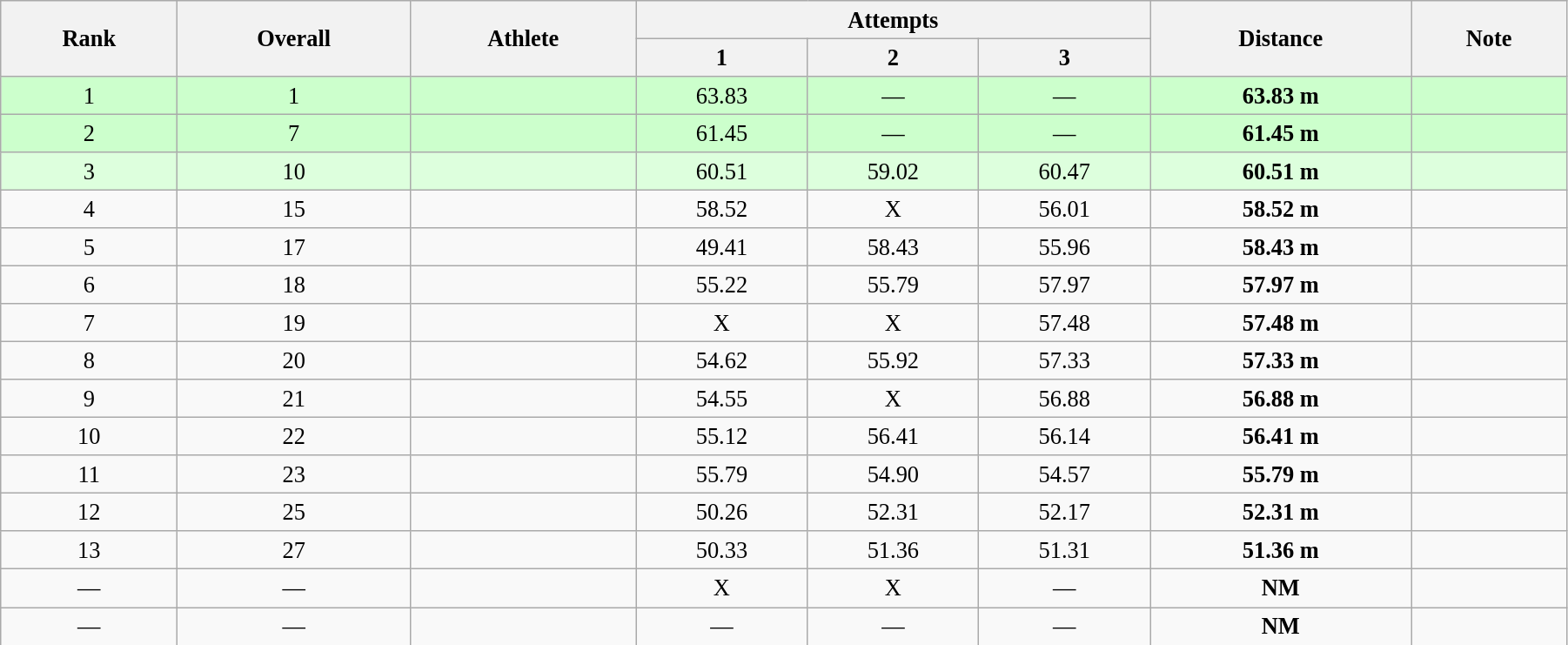<table class="wikitable" style=" text-align:center; font-size:110%;" width="95%">
<tr>
<th rowspan="2">Rank</th>
<th rowspan="2">Overall</th>
<th rowspan="2">Athlete</th>
<th colspan="3">Attempts</th>
<th rowspan="2">Distance</th>
<th rowspan="2">Note</th>
</tr>
<tr>
<th>1</th>
<th>2</th>
<th>3</th>
</tr>
<tr style="background:#ccffcc;">
<td>1</td>
<td>1</td>
<td align=left></td>
<td>63.83</td>
<td>—</td>
<td>—</td>
<td><strong>63.83 m</strong></td>
<td></td>
</tr>
<tr style="background:#ccffcc;">
<td>2</td>
<td>7</td>
<td align=left></td>
<td>61.45</td>
<td>—</td>
<td>—</td>
<td><strong>61.45 m </strong></td>
<td></td>
</tr>
<tr style="background:#ddffdd;">
<td>3</td>
<td>10</td>
<td align=left></td>
<td>60.51</td>
<td>59.02</td>
<td>60.47</td>
<td><strong>60.51 m </strong></td>
<td></td>
</tr>
<tr>
<td>4</td>
<td>15</td>
<td align=left></td>
<td>58.52</td>
<td>X</td>
<td>56.01</td>
<td><strong>58.52 m </strong></td>
<td></td>
</tr>
<tr>
<td>5</td>
<td>17</td>
<td align=left></td>
<td>49.41</td>
<td>58.43</td>
<td>55.96</td>
<td><strong>58.43 m </strong></td>
<td></td>
</tr>
<tr>
<td>6</td>
<td>18</td>
<td align=left></td>
<td>55.22</td>
<td>55.79</td>
<td>57.97</td>
<td><strong>57.97 m </strong></td>
<td></td>
</tr>
<tr>
<td>7</td>
<td>19</td>
<td align=left></td>
<td>X</td>
<td>X</td>
<td>57.48</td>
<td><strong>57.48 m </strong></td>
<td></td>
</tr>
<tr>
<td>8</td>
<td>20</td>
<td align=left></td>
<td>54.62</td>
<td>55.92</td>
<td>57.33</td>
<td><strong>57.33 m </strong></td>
<td></td>
</tr>
<tr>
<td>9</td>
<td>21</td>
<td align=left></td>
<td>54.55</td>
<td>X</td>
<td>56.88</td>
<td><strong>56.88 m </strong></td>
<td></td>
</tr>
<tr>
<td>10</td>
<td>22</td>
<td align=left></td>
<td>55.12</td>
<td>56.41</td>
<td>56.14</td>
<td><strong>56.41 m </strong></td>
<td></td>
</tr>
<tr>
<td>11</td>
<td>23</td>
<td align=left></td>
<td>55.79</td>
<td>54.90</td>
<td>54.57</td>
<td><strong>55.79 m </strong></td>
<td></td>
</tr>
<tr>
<td>12</td>
<td>25</td>
<td align=left></td>
<td>50.26</td>
<td>52.31</td>
<td>52.17</td>
<td><strong>52.31 m </strong></td>
<td></td>
</tr>
<tr>
<td>13</td>
<td>27</td>
<td align=left></td>
<td>50.33</td>
<td>51.36</td>
<td>51.31</td>
<td><strong>51.36 m </strong></td>
<td></td>
</tr>
<tr>
<td>—</td>
<td>—</td>
<td align=left></td>
<td>X</td>
<td>X</td>
<td>—</td>
<td><strong>NM </strong></td>
<td></td>
</tr>
<tr>
<td>—</td>
<td>—</td>
<td align=left></td>
<td>—</td>
<td>—</td>
<td>—</td>
<td><strong>NM </strong></td>
<td></td>
</tr>
</table>
